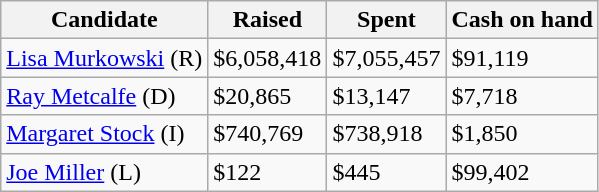<table class="wikitable sortable">
<tr>
<th>Candidate</th>
<th>Raised</th>
<th>Spent</th>
<th>Cash on hand</th>
</tr>
<tr>
<td><a href='#'>Lisa Murkowski</a> (R)</td>
<td>$6,058,418</td>
<td>$7,055,457</td>
<td>$91,119</td>
</tr>
<tr>
<td><a href='#'>Ray Metcalfe</a> (D)</td>
<td>$20,865</td>
<td>$13,147</td>
<td>$7,718</td>
</tr>
<tr>
<td><a href='#'>Margaret Stock</a> (I)</td>
<td>$740,769</td>
<td>$738,918</td>
<td>$1,850</td>
</tr>
<tr>
<td><a href='#'>Joe Miller</a> (L)</td>
<td>$122</td>
<td>$445</td>
<td>$99,402</td>
</tr>
</table>
